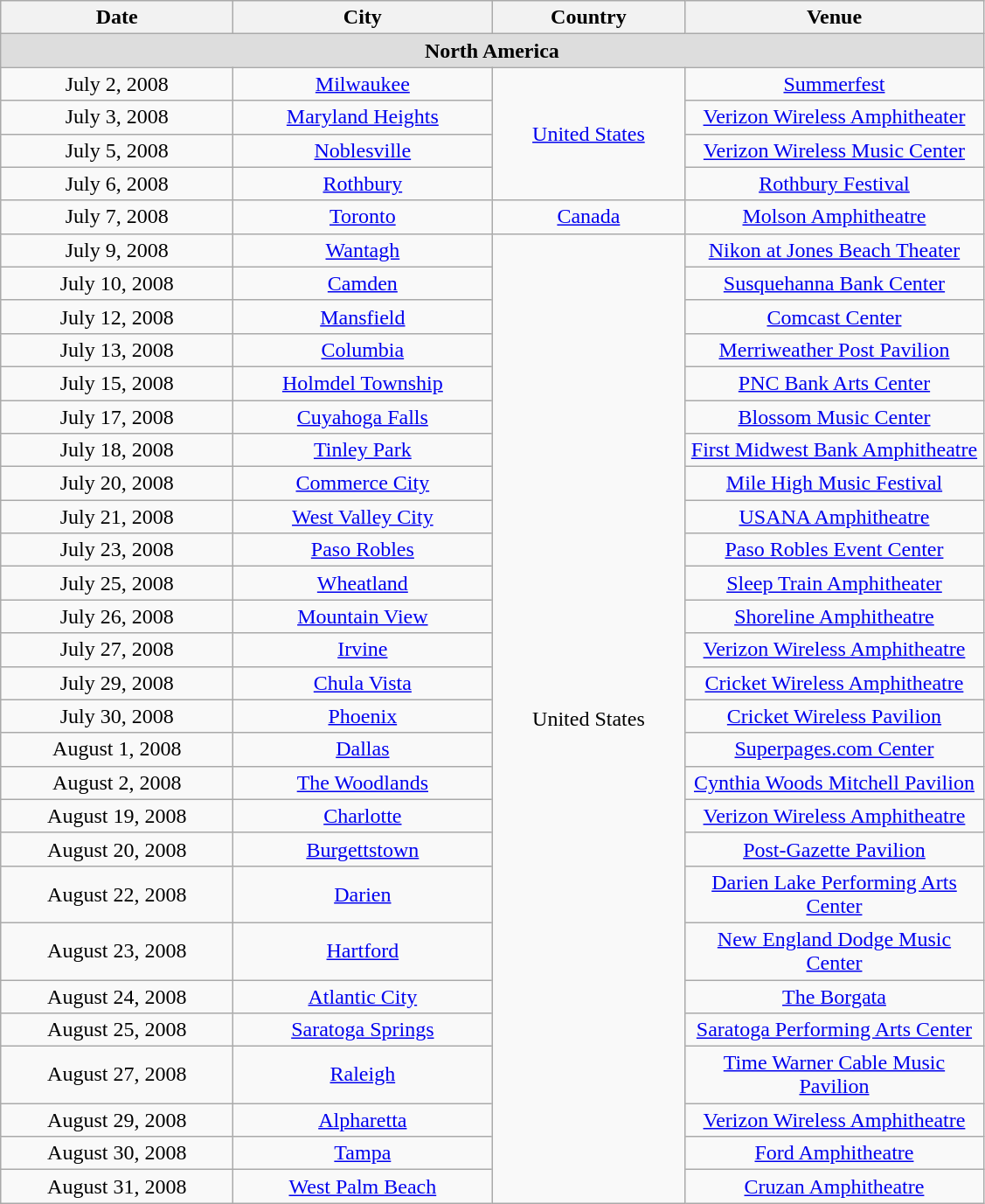<table class="wikitable" style="text-align:center;">
<tr>
<th width="170">Date</th>
<th width="190">City</th>
<th width="140">Country</th>
<th width="220">Venue</th>
</tr>
<tr bgcolor="#DDDDDD">
<td colspan=4><strong>North America</strong></td>
</tr>
<tr>
<td>July 2, 2008</td>
<td><a href='#'>Milwaukee</a></td>
<td rowspan="4"><a href='#'>United States</a></td>
<td><a href='#'>Summerfest</a></td>
</tr>
<tr>
<td>July 3, 2008</td>
<td><a href='#'>Maryland Heights</a></td>
<td><a href='#'>Verizon Wireless Amphitheater</a></td>
</tr>
<tr>
<td>July 5, 2008</td>
<td><a href='#'>Noblesville</a></td>
<td><a href='#'>Verizon Wireless Music Center</a></td>
</tr>
<tr>
<td>July 6, 2008</td>
<td><a href='#'>Rothbury</a></td>
<td><a href='#'>Rothbury Festival</a></td>
</tr>
<tr>
<td>July 7, 2008</td>
<td><a href='#'>Toronto</a></td>
<td><a href='#'>Canada</a></td>
<td><a href='#'>Molson Amphitheatre</a></td>
</tr>
<tr>
<td>July 9, 2008</td>
<td><a href='#'>Wantagh</a></td>
<td rowspan="27">United States</td>
<td><a href='#'>Nikon at Jones Beach Theater</a></td>
</tr>
<tr>
<td>July 10, 2008</td>
<td><a href='#'>Camden</a></td>
<td><a href='#'>Susquehanna Bank Center</a></td>
</tr>
<tr>
<td>July 12, 2008</td>
<td><a href='#'>Mansfield</a></td>
<td><a href='#'>Comcast Center</a></td>
</tr>
<tr>
<td>July 13, 2008</td>
<td><a href='#'>Columbia</a></td>
<td><a href='#'>Merriweather Post Pavilion</a></td>
</tr>
<tr>
<td>July 15, 2008</td>
<td><a href='#'>Holmdel Township</a></td>
<td><a href='#'>PNC Bank Arts Center</a></td>
</tr>
<tr>
<td>July 17, 2008</td>
<td><a href='#'>Cuyahoga Falls</a></td>
<td><a href='#'>Blossom Music Center</a></td>
</tr>
<tr>
<td>July 18, 2008</td>
<td><a href='#'>Tinley Park</a></td>
<td><a href='#'>First Midwest Bank Amphitheatre</a></td>
</tr>
<tr>
<td>July 20, 2008</td>
<td><a href='#'>Commerce City</a></td>
<td><a href='#'>Mile High Music Festival</a></td>
</tr>
<tr>
<td>July 21, 2008</td>
<td><a href='#'>West Valley City</a></td>
<td><a href='#'>USANA Amphitheatre</a></td>
</tr>
<tr>
<td>July 23, 2008</td>
<td><a href='#'>Paso Robles</a></td>
<td><a href='#'>Paso Robles Event Center</a></td>
</tr>
<tr>
<td>July 25, 2008</td>
<td><a href='#'>Wheatland</a></td>
<td><a href='#'>Sleep Train Amphitheater</a></td>
</tr>
<tr>
<td>July 26, 2008</td>
<td><a href='#'>Mountain View</a></td>
<td><a href='#'>Shoreline Amphitheatre</a></td>
</tr>
<tr>
<td>July 27, 2008</td>
<td><a href='#'>Irvine</a></td>
<td><a href='#'>Verizon Wireless Amphitheatre</a></td>
</tr>
<tr>
<td>July 29, 2008</td>
<td><a href='#'>Chula Vista</a></td>
<td><a href='#'>Cricket Wireless Amphitheatre</a></td>
</tr>
<tr>
<td>July 30, 2008</td>
<td><a href='#'>Phoenix</a></td>
<td><a href='#'>Cricket Wireless Pavilion</a></td>
</tr>
<tr>
<td>August 1, 2008</td>
<td><a href='#'>Dallas</a></td>
<td><a href='#'>Superpages.com Center</a></td>
</tr>
<tr>
<td>August 2, 2008</td>
<td><a href='#'>The Woodlands</a></td>
<td><a href='#'>Cynthia Woods Mitchell Pavilion</a></td>
</tr>
<tr>
<td>August 19, 2008</td>
<td><a href='#'>Charlotte</a></td>
<td><a href='#'>Verizon Wireless Amphitheatre</a></td>
</tr>
<tr>
<td>August 20, 2008</td>
<td><a href='#'>Burgettstown</a></td>
<td><a href='#'>Post-Gazette Pavilion</a></td>
</tr>
<tr>
<td>August 22, 2008</td>
<td><a href='#'>Darien</a></td>
<td><a href='#'>Darien Lake Performing Arts Center</a></td>
</tr>
<tr>
<td>August 23, 2008</td>
<td><a href='#'>Hartford</a></td>
<td><a href='#'>New England Dodge Music Center</a></td>
</tr>
<tr>
<td>August 24, 2008</td>
<td><a href='#'>Atlantic City</a></td>
<td><a href='#'>The Borgata</a></td>
</tr>
<tr>
<td>August 25, 2008</td>
<td><a href='#'>Saratoga Springs</a></td>
<td><a href='#'>Saratoga Performing Arts Center</a></td>
</tr>
<tr>
<td>August 27, 2008</td>
<td><a href='#'>Raleigh</a></td>
<td><a href='#'>Time Warner Cable Music Pavilion</a></td>
</tr>
<tr>
<td>August 29, 2008</td>
<td><a href='#'>Alpharetta</a></td>
<td><a href='#'>Verizon Wireless Amphitheatre</a></td>
</tr>
<tr>
<td>August 30, 2008</td>
<td><a href='#'>Tampa</a></td>
<td><a href='#'>Ford Amphitheatre</a></td>
</tr>
<tr>
<td>August 31, 2008</td>
<td><a href='#'>West Palm Beach</a></td>
<td><a href='#'>Cruzan Amphitheatre</a></td>
</tr>
</table>
